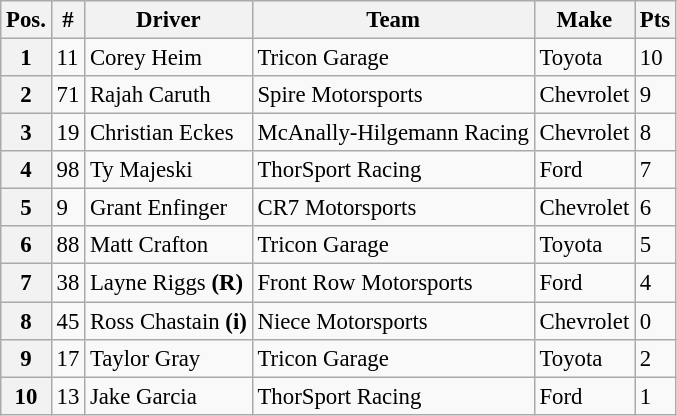<table class="wikitable" style="font-size:95%">
<tr>
<th>Pos.</th>
<th>#</th>
<th>Driver</th>
<th>Team</th>
<th>Make</th>
<th>Pts</th>
</tr>
<tr>
<th>1</th>
<td>11</td>
<td>Corey Heim</td>
<td>Tricon Garage</td>
<td>Toyota</td>
<td>10</td>
</tr>
<tr>
<th>2</th>
<td>71</td>
<td>Rajah Caruth</td>
<td>Spire Motorsports</td>
<td>Chevrolet</td>
<td>9</td>
</tr>
<tr>
<th>3</th>
<td>19</td>
<td>Christian Eckes</td>
<td>McAnally-Hilgemann Racing</td>
<td>Chevrolet</td>
<td>8</td>
</tr>
<tr>
<th>4</th>
<td>98</td>
<td>Ty Majeski</td>
<td>ThorSport Racing</td>
<td>Ford</td>
<td>7</td>
</tr>
<tr>
<th>5</th>
<td>9</td>
<td>Grant Enfinger</td>
<td>CR7 Motorsports</td>
<td>Chevrolet</td>
<td>6</td>
</tr>
<tr>
<th>6</th>
<td>88</td>
<td>Matt Crafton</td>
<td>Tricon Garage</td>
<td>Toyota</td>
<td>5</td>
</tr>
<tr>
<th>7</th>
<td>38</td>
<td>Layne Riggs <strong>(R)</strong></td>
<td>Front Row Motorsports</td>
<td>Ford</td>
<td>4</td>
</tr>
<tr>
<th>8</th>
<td>45</td>
<td>Ross Chastain <strong>(i)</strong></td>
<td>Niece Motorsports</td>
<td>Chevrolet</td>
<td>0</td>
</tr>
<tr>
<th>9</th>
<td>17</td>
<td>Taylor Gray</td>
<td>Tricon Garage</td>
<td>Toyota</td>
<td>2</td>
</tr>
<tr>
<th>10</th>
<td>13</td>
<td>Jake Garcia</td>
<td>ThorSport Racing</td>
<td>Ford</td>
<td>1</td>
</tr>
</table>
